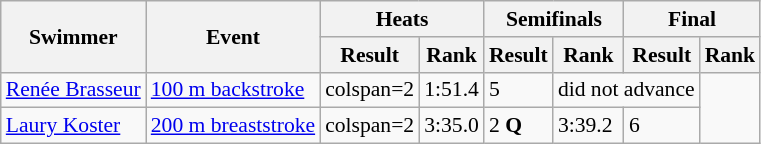<table class=wikitable style="font-size:90%" style="text-align:center">
<tr>
<th rowspan=2>Swimmer</th>
<th rowspan=2>Event</th>
<th colspan=2>Heats</th>
<th colspan=2>Semifinals</th>
<th colspan=2>Final</th>
</tr>
<tr>
<th>Result</th>
<th>Rank</th>
<th>Result</th>
<th>Rank</th>
<th>Result</th>
<th>Rank</th>
</tr>
<tr>
<td align=left><a href='#'>Renée Brasseur</a></td>
<td align=left><a href='#'>100 m backstroke</a></td>
<td>colspan=2 </td>
<td>1:51.4</td>
<td>5</td>
<td colspan=2>did not advance</td>
</tr>
<tr>
<td align=left><a href='#'>Laury Koster</a></td>
<td align=left><a href='#'>200 m breaststroke</a></td>
<td>colspan=2 </td>
<td>3:35.0</td>
<td>2 <strong>Q</strong></td>
<td>3:39.2</td>
<td>6</td>
</tr>
</table>
